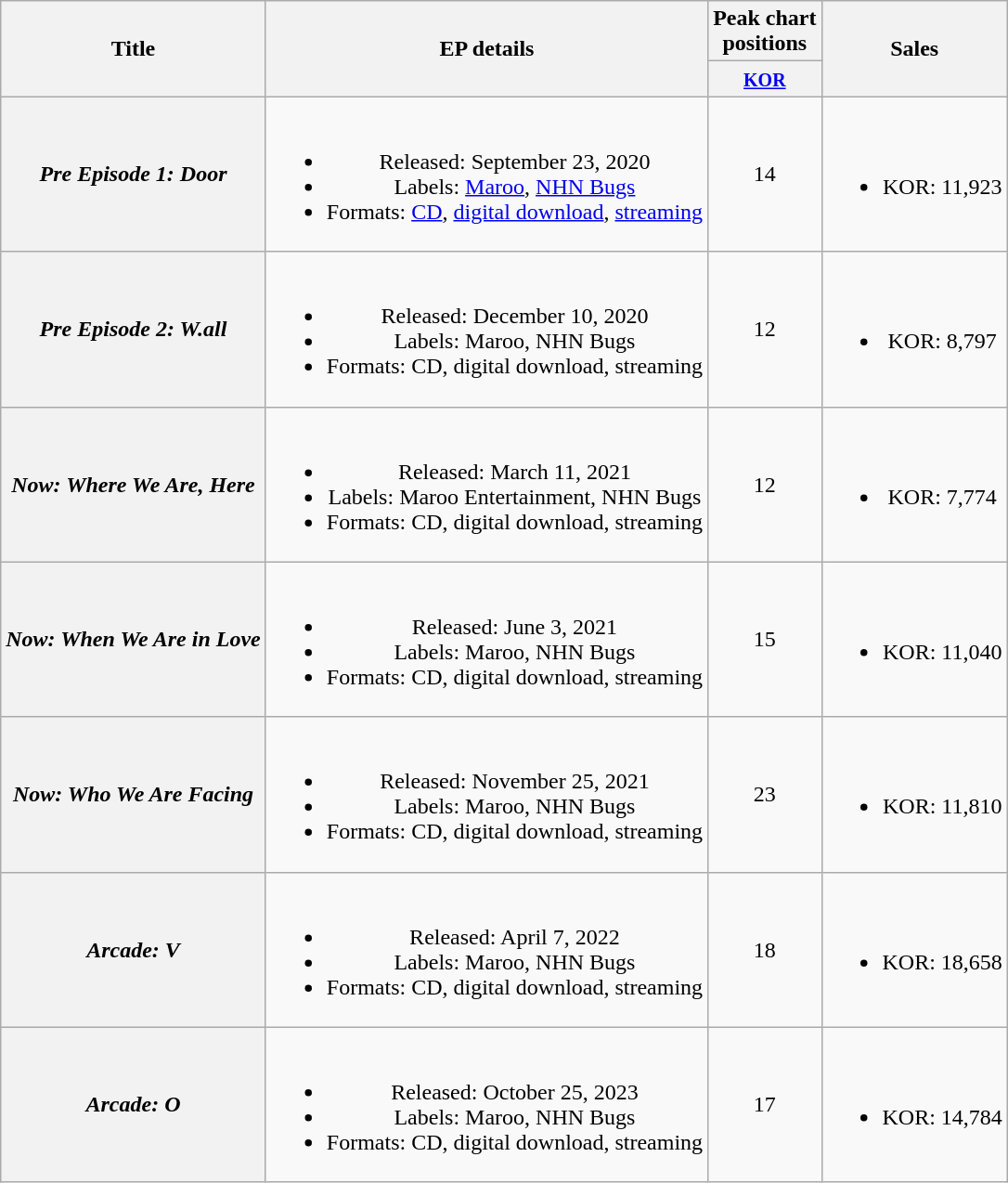<table class="wikitable plainrowheaders" style="text-align:center">
<tr>
<th scope="col" rowspan="2">Title</th>
<th scope="col" rowspan="2">EP details</th>
<th scope="col" colspan="1">Peak chart<br>positions</th>
<th scope="col" rowspan="2">Sales</th>
</tr>
<tr>
<th><small><a href='#'>KOR</a></small><br></th>
</tr>
<tr>
<th scope="row"><em>Pre Episode 1: Door</em></th>
<td><br><ul><li>Released: September 23, 2020</li><li>Labels: <a href='#'>Maroo</a>, <a href='#'>NHN Bugs</a></li><li>Formats: <a href='#'>CD</a>, <a href='#'>digital download</a>, <a href='#'>streaming</a></li></ul></td>
<td>14</td>
<td><br><ul><li>KOR: 11,923</li></ul></td>
</tr>
<tr>
<th scope="row"><em>Pre Episode 2: W.all</em></th>
<td><br><ul><li>Released: December 10, 2020</li><li>Labels: Maroo, NHN Bugs</li><li>Formats: CD, digital download, streaming</li></ul></td>
<td>12</td>
<td><br><ul><li>KOR: 8,797</li></ul></td>
</tr>
<tr>
<th scope="row"><em>Now: Where We Are, Here</em></th>
<td><br><ul><li>Released: March 11, 2021</li><li>Labels: Maroo Entertainment, NHN Bugs</li><li>Formats: CD, digital download, streaming</li></ul></td>
<td>12</td>
<td><br><ul><li>KOR: 7,774</li></ul></td>
</tr>
<tr>
<th scope="row"><em>Now: When We Are in Love</em></th>
<td><br><ul><li>Released: June 3, 2021</li><li>Labels: Maroo, NHN Bugs</li><li>Formats: CD, digital download, streaming</li></ul></td>
<td>15</td>
<td><br><ul><li>KOR: 11,040</li></ul></td>
</tr>
<tr>
<th scope="row"><em>Now: Who We Are Facing</em></th>
<td><br><ul><li>Released: November 25, 2021</li><li>Labels: Maroo, NHN Bugs</li><li>Formats: CD, digital download, streaming</li></ul></td>
<td>23</td>
<td><br><ul><li>KOR: 11,810</li></ul></td>
</tr>
<tr>
<th scope="row"><em>Arcade: V</em></th>
<td><br><ul><li>Released: April 7, 2022</li><li>Labels: Maroo, NHN Bugs</li><li>Formats: CD, digital download, streaming</li></ul></td>
<td>18</td>
<td><br><ul><li>KOR: 18,658</li></ul></td>
</tr>
<tr>
<th scope="row"><em>Arcade: O</em></th>
<td><br><ul><li>Released: October 25, 2023</li><li>Labels: Maroo, NHN Bugs</li><li>Formats: CD, digital download, streaming</li></ul></td>
<td>17</td>
<td><br><ul><li>KOR: 14,784</li></ul></td>
</tr>
</table>
